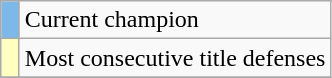<table class="wikitable">
<tr>
<td style="background:#7CB9E8;" width=5px></td>
<td>Current champion</td>
</tr>
<tr>
<td style="background:#ffffbf;" width=5px></td>
<td>Most consecutive title defenses</td>
</tr>
<tr>
</tr>
</table>
